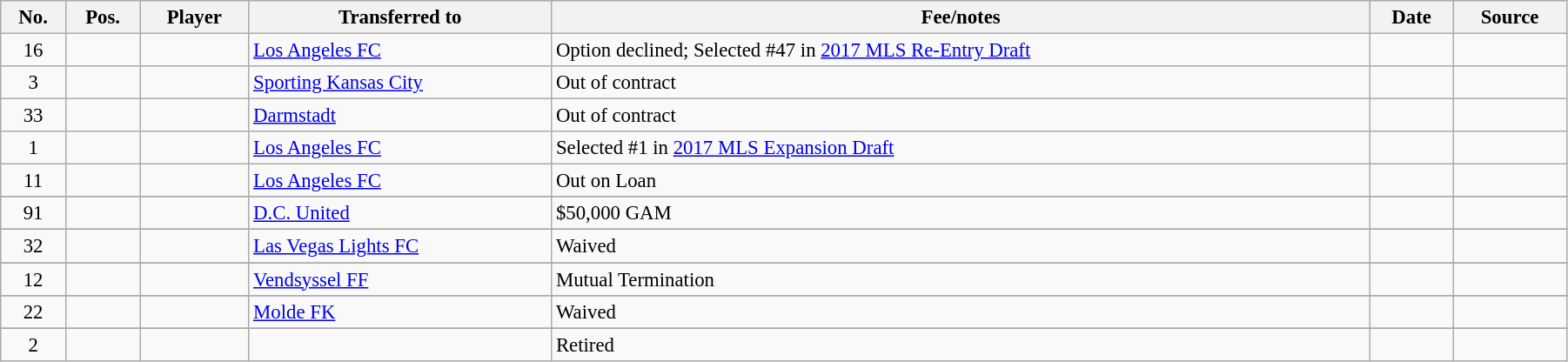<table class="wikitable sortable" style="width:95%; text-align:center; font-size:95%; text-align:left;">
<tr>
<th>No.</th>
<th><strong>Pos.</strong></th>
<th><strong>Player</strong></th>
<th><strong>Transferred to</strong></th>
<th><strong>Fee/notes</strong></th>
<th><strong>Date</strong></th>
<th>Source</th>
</tr>
<tr>
<td align=center>16</td>
<td align=center></td>
<td></td>
<td> <a href='#'>Los Angeles FC</a></td>
<td>Option declined; Selected #47 in <a href='#'>2017 MLS Re-Entry Draft</a></td>
<td></td>
<td></td>
</tr>
<tr>
<td align=center>3</td>
<td align=center></td>
<td></td>
<td> <a href='#'>Sporting Kansas City</a></td>
<td>Out of contract</td>
<td></td>
<td></td>
</tr>
<tr>
<td align=center>33</td>
<td align=center></td>
<td></td>
<td> <a href='#'>Darmstadt</a></td>
<td>Out of contract</td>
<td></td>
<td></td>
</tr>
<tr>
<td align=center>1</td>
<td align=center></td>
<td></td>
<td> <a href='#'>Los Angeles FC</a></td>
<td>Selected #1 in <a href='#'>2017 MLS Expansion Draft</a></td>
<td></td>
<td></td>
</tr>
<tr>
<td align=center>11</td>
<td align=center></td>
<td></td>
<td> <a href='#'>Los Angeles FC</a></td>
<td>Out on Loan</td>
<td></td>
<td></td>
</tr>
<tr>
</tr>
<tr>
<td align=center>91</td>
<td align=center></td>
<td></td>
<td> <a href='#'>D.C. United</a></td>
<td>$50,000 GAM</td>
<td></td>
<td></td>
</tr>
<tr>
</tr>
<tr>
<td align=center>32</td>
<td align=center></td>
<td></td>
<td> <a href='#'>Las Vegas Lights FC</a></td>
<td>Waived</td>
<td></td>
<td></td>
</tr>
<tr>
</tr>
<tr>
<td align=center>12</td>
<td align=center></td>
<td></td>
<td> <a href='#'>Vendsyssel FF</a></td>
<td>Mutual Termination</td>
<td></td>
<td></td>
</tr>
<tr>
</tr>
<tr>
<td align=center>22</td>
<td align=center></td>
<td></td>
<td> <a href='#'>Molde FK</a></td>
<td>Waived</td>
<td></td>
<td></td>
</tr>
<tr>
</tr>
<tr>
<td align=center>2</td>
<td align=center></td>
<td></td>
<td></td>
<td>Retired</td>
<td></td>
<td></td>
</tr>
</table>
